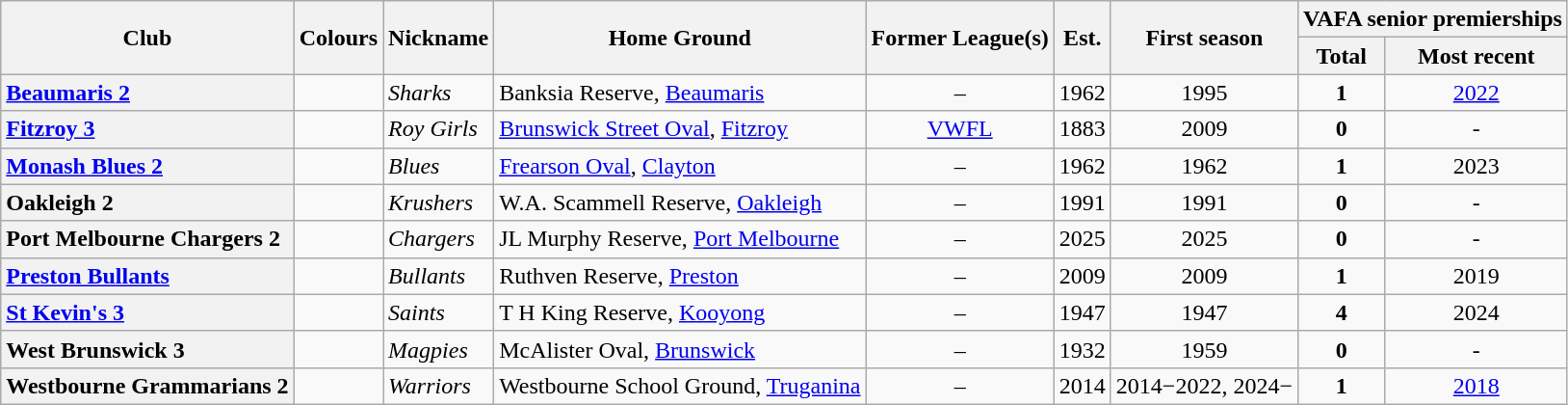<table class="wikitable sortable" width:100%">
<tr>
<th rowspan="2">Club</th>
<th rowspan="2" class=unsortable>Colours</th>
<th rowspan="2">Nickname</th>
<th rowspan="2">Home Ground</th>
<th rowspan="2">Former League(s)</th>
<th rowspan="2">Est.</th>
<th rowspan="2">First season</th>
<th colspan="2">VAFA senior premierships</th>
</tr>
<tr>
<th>Total</th>
<th>Most recent</th>
</tr>
<tr>
<th style="text-align:left;"><a href='#'>Beaumaris 2</a></th>
<td></td>
<td><em>Sharks</em></td>
<td>Banksia Reserve, <a href='#'>Beaumaris</a></td>
<td style="text-align:center;">–</td>
<td style="text-align:center;">1962</td>
<td style="text-align:center;">1995</td>
<td style="text-align:center;"><strong>1</strong></td>
<td style="text-align:center;"><a href='#'>2022</a></td>
</tr>
<tr>
<th style="text-align:left;"><a href='#'>Fitzroy 3</a></th>
<td></td>
<td><em>Roy Girls</em></td>
<td><a href='#'>Brunswick Street Oval</a>, <a href='#'>Fitzroy</a></td>
<td style="text-align:center;"><a href='#'>VWFL</a></td>
<td style="text-align:center;">1883</td>
<td style="text-align:center;">2009</td>
<td style="text-align:center;"><strong>0</strong></td>
<td style="text-align:center;">-</td>
</tr>
<tr>
<th style="text-align:left;"><a href='#'>Monash Blues 2</a></th>
<td></td>
<td><em>Blues</em></td>
<td><a href='#'>Frearson Oval</a>, <a href='#'>Clayton</a></td>
<td style="text-align:center;">–</td>
<td style="text-align:center;">1962</td>
<td style="text-align:center;">1962</td>
<td style="text-align:center;"><strong>1</strong></td>
<td style="text-align:center;">2023</td>
</tr>
<tr>
<th style="text-align:left;">Oakleigh 2</th>
<td></td>
<td><em>Krushers</em></td>
<td>W.A. Scammell Reserve, <a href='#'>Oakleigh</a></td>
<td style="text-align:center;">–</td>
<td style="text-align:center;">1991</td>
<td style="text-align:center;">1991</td>
<td style="text-align:center;"><strong>0</strong></td>
<td style="text-align:center;">-</td>
</tr>
<tr>
<th style="text-align:left;">Port Melbourne Chargers 2</th>
<td></td>
<td><em>Chargers</em></td>
<td>JL Murphy Reserve, <a href='#'>Port Melbourne</a></td>
<td style="text-align:center;">–</td>
<td style="text-align:center;">2025</td>
<td style="text-align:center;">2025</td>
<td style="text-align:center;"><strong>0</strong></td>
<td style="text-align:center;">-</td>
</tr>
<tr>
<th style="text-align:left;"><a href='#'>Preston Bullants</a></th>
<td></td>
<td><em>Bullants</em></td>
<td>Ruthven Reserve, <a href='#'>Preston</a></td>
<td style="text-align:center;">–</td>
<td style="text-align:center;">2009</td>
<td style="text-align:center;">2009</td>
<td style="text-align:center;"><strong>1</strong></td>
<td style="text-align:center;">2019</td>
</tr>
<tr>
<th style="text-align:left;"><a href='#'>St Kevin's 3</a></th>
<td></td>
<td><em>Saints</em></td>
<td>T H King Reserve, <a href='#'>Kooyong</a></td>
<td style="text-align:center;">–</td>
<td style="text-align:center;">1947</td>
<td style="text-align:center;">1947</td>
<td style="text-align:center;"><strong>4</strong></td>
<td style="text-align:center;">2024</td>
</tr>
<tr>
<th style="text-align:left;">West Brunswick 3</th>
<td></td>
<td><em>Magpies</em></td>
<td>McAlister Oval, <a href='#'>Brunswick</a></td>
<td style="text-align:center;">–</td>
<td style="text-align:center;">1932</td>
<td style="text-align:center;">1959</td>
<td style="text-align:center;"><strong>0</strong></td>
<td style="text-align:center;">-</td>
</tr>
<tr>
<th style="text-align:left;">Westbourne Grammarians 2</th>
<td></td>
<td><em>Warriors</em></td>
<td>Westbourne School Ground, <a href='#'>Truganina</a></td>
<td style="text-align:center;">–</td>
<td style="text-align:center;">2014</td>
<td style="text-align:center;">2014−2022, 2024−</td>
<td style="text-align:center;"><strong>1</strong></td>
<td style="text-align:center;"><a href='#'>2018</a></td>
</tr>
</table>
